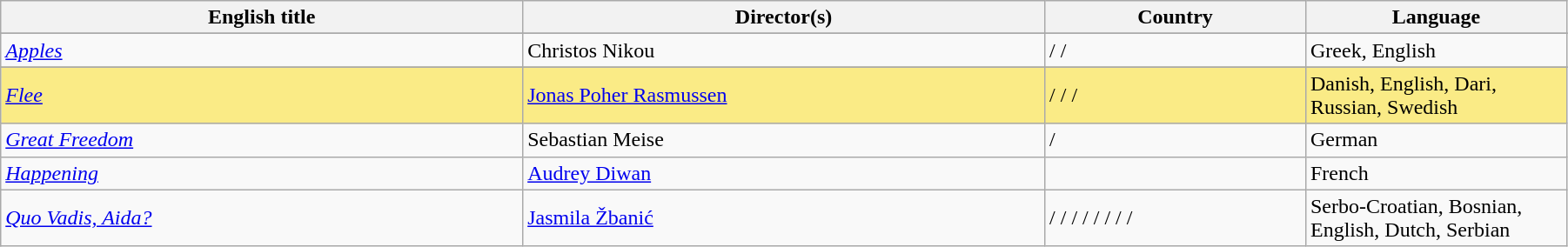<table class="sortable wikitable" width="95%" cellpadding="5">
<tr>
<th width="20%">English title</th>
<th width="20%">Director(s)</th>
<th width="10%">Country</th>
<th width="10%">Language</th>
</tr>
<tr>
</tr>
<tr>
<td><em><a href='#'>Apples</a></em></td>
<td>Christos Nikou</td>
<td> /  / </td>
<td>Greek, English</td>
</tr>
<tr>
</tr>
<tr style="background:#FAEB86">
<td><em><a href='#'>Flee</a></em></td>
<td><a href='#'>Jonas Poher Rasmussen</a></td>
<td> /  /  / </td>
<td>Danish, English, Dari, Russian, Swedish</td>
</tr>
<tr>
<td><em><a href='#'>Great Freedom</a></em></td>
<td>Sebastian Meise</td>
<td> / </td>
<td>German</td>
</tr>
<tr>
<td><em><a href='#'>Happening</a></em></td>
<td><a href='#'>Audrey Diwan</a></td>
<td></td>
<td>French</td>
</tr>
<tr>
<td><em><a href='#'>Quo Vadis, Aida?</a></em></td>
<td><a href='#'>Jasmila Žbanić</a></td>
<td> /  /  /  /  /  /  /  / </td>
<td>Serbo-Croatian, Bosnian, English, Dutch, Serbian</td>
</tr>
</table>
